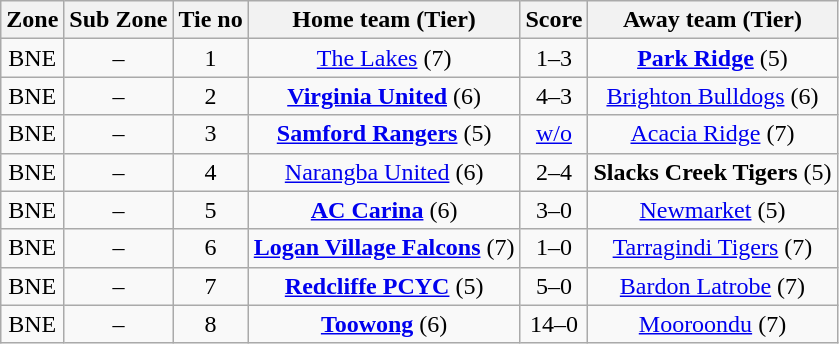<table class="wikitable" style="text-align:center">
<tr>
<th>Zone</th>
<th>Sub Zone</th>
<th>Tie no</th>
<th>Home team (Tier)</th>
<th>Score</th>
<th>Away team (Tier)</th>
</tr>
<tr>
<td>BNE</td>
<td>–</td>
<td>1</td>
<td><a href='#'>The Lakes</a> (7)</td>
<td>1–3</td>
<td><strong><a href='#'>Park Ridge</a></strong> (5)</td>
</tr>
<tr>
<td>BNE</td>
<td>–</td>
<td>2</td>
<td><strong><a href='#'>Virginia United</a></strong> (6)</td>
<td>4–3</td>
<td><a href='#'>Brighton Bulldogs</a> (6)</td>
</tr>
<tr>
<td>BNE</td>
<td>–</td>
<td>3</td>
<td><strong><a href='#'>Samford Rangers</a></strong> (5)</td>
<td><a href='#'>w/o</a></td>
<td><a href='#'>Acacia Ridge</a> (7)</td>
</tr>
<tr>
<td>BNE</td>
<td>–</td>
<td>4</td>
<td><a href='#'>Narangba United</a> (6)</td>
<td>2–4</td>
<td><strong>Slacks Creek Tigers</strong> (5)</td>
</tr>
<tr>
<td>BNE</td>
<td>–</td>
<td>5</td>
<td><strong><a href='#'>AC Carina</a></strong> (6)</td>
<td>3–0</td>
<td><a href='#'>Newmarket</a> (5)</td>
</tr>
<tr>
<td>BNE</td>
<td>–</td>
<td>6</td>
<td><strong><a href='#'>Logan Village Falcons</a></strong> (7)</td>
<td>1–0</td>
<td><a href='#'>Tarragindi Tigers</a> (7)</td>
</tr>
<tr>
<td>BNE</td>
<td>–</td>
<td>7</td>
<td><strong><a href='#'>Redcliffe PCYC</a></strong> (5)</td>
<td>5–0</td>
<td><a href='#'>Bardon Latrobe</a> (7)</td>
</tr>
<tr>
<td>BNE</td>
<td>–</td>
<td>8</td>
<td><strong><a href='#'>Toowong</a></strong> (6)</td>
<td>14–0</td>
<td><a href='#'>Mooroondu</a> (7)</td>
</tr>
</table>
